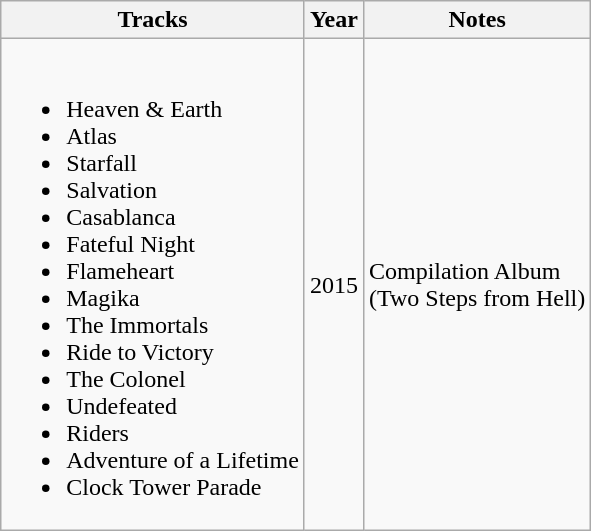<table class="wikitable sortable">
<tr>
<th>Tracks</th>
<th>Year</th>
<th>Notes</th>
</tr>
<tr>
<td><br><ul><li>Heaven & Earth</li><li>Atlas</li><li>Starfall</li><li>Salvation</li><li>Casablanca</li><li>Fateful Night</li><li>Flameheart</li><li>Magika</li><li>The Immortals</li><li>Ride to Victory</li><li>The Colonel</li><li>Undefeated</li><li>Riders</li><li>Adventure of a Lifetime</li><li>Clock Tower Parade</li></ul></td>
<td>2015</td>
<td>Compilation Album<br>(Two Steps from Hell)</td>
</tr>
</table>
